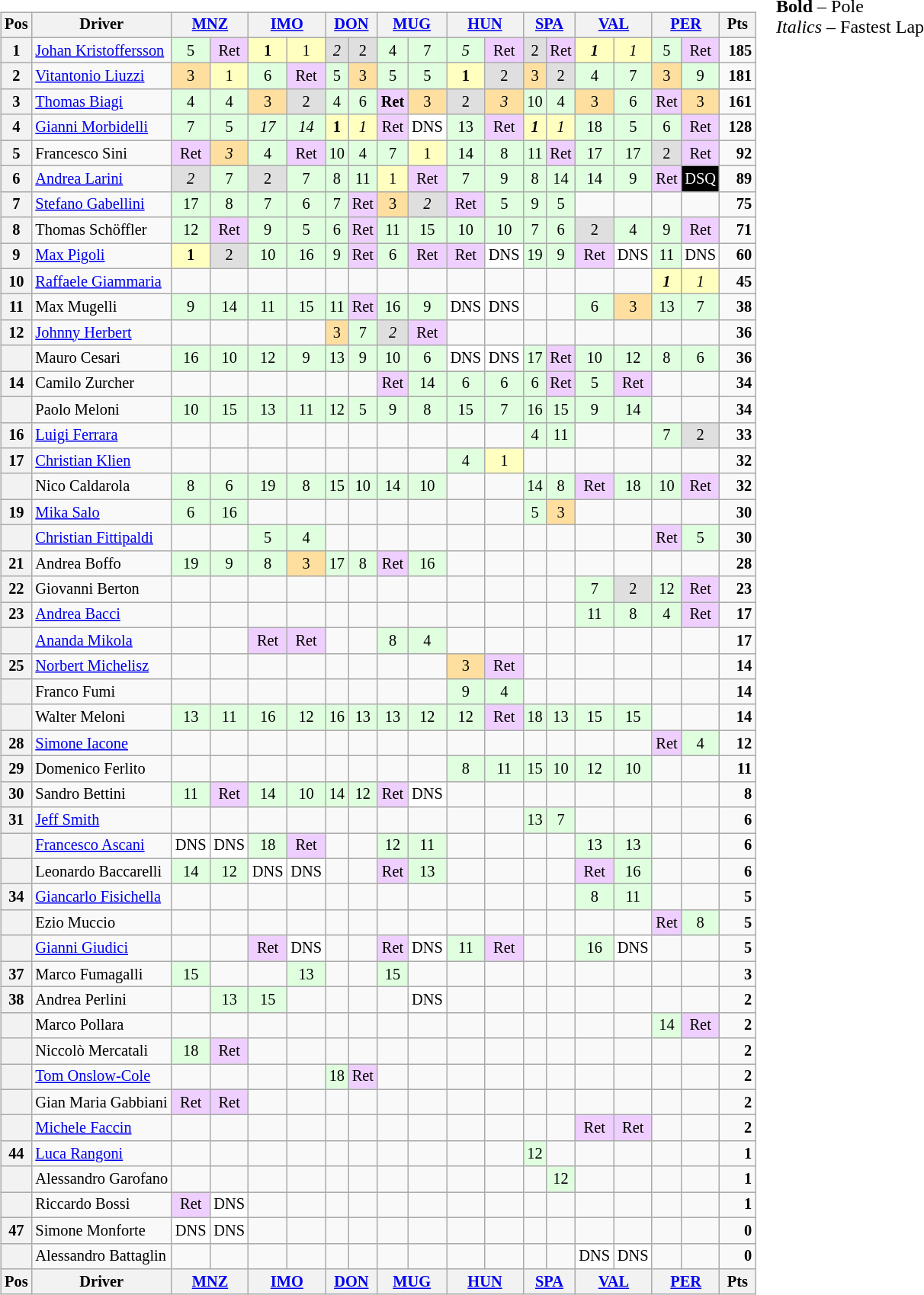<table>
<tr>
<td valign="top"><br><table align="left"| class="wikitable" style="font-size: 85%; text-align: center">
<tr valign="top">
<th valign=middle>Pos</th>
<th valign=middle>Driver</th>
<th colspan=2><a href='#'>MNZ</a><br></th>
<th colspan=2><a href='#'>IMO</a><br></th>
<th colspan=2><a href='#'>DON</a><br></th>
<th colspan=2><a href='#'>MUG</a><br></th>
<th colspan=2><a href='#'>HUN</a><br></th>
<th colspan=2><a href='#'>SPA</a><br></th>
<th colspan=2><a href='#'>VAL</a><br></th>
<th colspan=2><a href='#'>PER</a><br></th>
<th valign=middle> Pts </th>
</tr>
<tr>
<th>1</th>
<td align="left"> <a href='#'>Johan Kristoffersson</a></td>
<td style="background:#dfffdf;">5</td>
<td style="background:#efcfff;">Ret</td>
<td style="background:#ffffbf;"><strong>1</strong></td>
<td style="background:#ffffbf;">1</td>
<td style="background:#dfdfdf;"><em>2</em></td>
<td style="background:#dfdfdf;">2</td>
<td style="background:#dfffdf;">4</td>
<td style="background:#dfffdf;">7</td>
<td style="background:#dfffdf;"><em>5</em></td>
<td style="background:#efcfff;">Ret</td>
<td style="background:#dfdfdf;">2</td>
<td style="background:#efcfff;">Ret</td>
<td style="background:#ffffbf;"><strong><em>1</em></strong></td>
<td style="background:#ffffbf;"><em>1</em></td>
<td style="background:#dfffdf;">5</td>
<td style="background:#efcfff;">Ret</td>
<td align="right"><strong>185</strong></td>
</tr>
<tr>
<th>2</th>
<td align="left"> <a href='#'>Vitantonio Liuzzi</a></td>
<td style="background:#ffdf9f;">3</td>
<td style="background:#ffffbf;">1</td>
<td style="background:#dfffdf;">6</td>
<td style="background:#efcfff;">Ret</td>
<td style="background:#dfffdf;">5</td>
<td style="background:#ffdf9f;">3</td>
<td style="background:#dfffdf;">5</td>
<td style="background:#dfffdf;">5</td>
<td style="background:#ffffbf;"><strong>1</strong></td>
<td style="background:#dfdfdf;">2</td>
<td style="background:#ffdf9f;">3</td>
<td style="background:#dfdfdf;">2</td>
<td style="background:#dfffdf;">4</td>
<td style="background:#dfffdf;">7</td>
<td style="background:#ffdf9f;">3</td>
<td style="background:#dfffdf;">9</td>
<td align="right"><strong>181</strong></td>
</tr>
<tr>
<th>3</th>
<td align="left"> <a href='#'>Thomas Biagi</a></td>
<td style="background:#dfffdf;">4</td>
<td style="background:#dfffdf;">4</td>
<td style="background:#ffdf9f;">3</td>
<td style="background:#dfdfdf;">2</td>
<td style="background:#dfffdf;">4</td>
<td style="background:#dfffdf;">6</td>
<td style="background:#efcfff;"><strong>Ret</strong></td>
<td style="background:#ffdf9f;">3</td>
<td style="background:#dfdfdf;">2</td>
<td style="background:#ffdf9f;"><em>3</em></td>
<td style="background:#dfffdf;">10</td>
<td style="background:#dfffdf;">4</td>
<td style="background:#ffdf9f;">3</td>
<td style="background:#dfffdf;">6</td>
<td style="background:#efcfff;">Ret</td>
<td style="background:#ffdf9f;">3</td>
<td align="right"><strong>161</strong></td>
</tr>
<tr>
<th>4</th>
<td align="left"> <a href='#'>Gianni Morbidelli</a></td>
<td style="background:#dfffdf;">7</td>
<td style="background:#dfffdf;">5</td>
<td style="background:#dfffdf;"><em>17</em></td>
<td style="background:#dfffdf;"><em>14</em></td>
<td style="background:#ffffbf;"><strong>1</strong></td>
<td style="background:#ffffbf;"><em>1</em></td>
<td style="background:#efcfff;">Ret</td>
<td style="background:#ffffff;">DNS</td>
<td style="background:#dfffdf;">13</td>
<td style="background:#efcfff;">Ret</td>
<td style="background:#ffffbf;"><strong><em>1</em></strong></td>
<td style="background:#ffffbf;"><em>1</em></td>
<td style="background:#dfffdf;">18</td>
<td style="background:#dfffdf;">5</td>
<td style="background:#dfffdf;">6</td>
<td style="background:#efcfff;">Ret</td>
<td align="right"><strong>128</strong></td>
</tr>
<tr>
<th>5</th>
<td align="left"> Francesco Sini</td>
<td style="background:#efcfff;">Ret</td>
<td style="background:#ffdf9f;"><em>3</em></td>
<td style="background:#dfffdf;">4</td>
<td style="background:#efcfff;">Ret</td>
<td style="background:#dfffdf;">10</td>
<td style="background:#dfffdf;">4</td>
<td style="background:#dfffdf;">7</td>
<td style="background:#ffffbf;">1</td>
<td style="background:#dfffdf;">14</td>
<td style="background:#dfffdf;">8</td>
<td style="background:#dfffdf;">11</td>
<td style="background:#efcfff;">Ret</td>
<td style="background:#dfffdf;">17</td>
<td style="background:#dfffdf;">17</td>
<td style="background:#dfdfdf;">2</td>
<td style="background:#efcfff;">Ret</td>
<td align="right"><strong>92</strong></td>
</tr>
<tr>
<th>6</th>
<td align="left"> <a href='#'>Andrea Larini</a></td>
<td style="background:#dfdfdf;"><em>2</em></td>
<td style="background:#dfffdf;">7</td>
<td style="background:#dfdfdf;">2</td>
<td style="background:#dfffdf;">7</td>
<td style="background:#dfffdf;">8</td>
<td style="background:#dfffdf;">11</td>
<td style="background:#ffffbf;">1</td>
<td style="background:#efcfff;">Ret</td>
<td style="background:#dfffdf;">7</td>
<td style="background:#dfffdf;">9</td>
<td style="background:#dfffdf;">8</td>
<td style="background:#dfffdf;">14</td>
<td style="background:#dfffdf;">14</td>
<td style="background:#dfffdf;">9</td>
<td style="background:#efcfff;">Ret</td>
<td style="background:black; color:white;">DSQ</td>
<td align="right"><strong>89</strong></td>
</tr>
<tr>
<th>7</th>
<td align="left"> <a href='#'>Stefano Gabellini</a></td>
<td style="background:#dfffdf;">17</td>
<td style="background:#dfffdf;">8</td>
<td style="background:#dfffdf;">7</td>
<td style="background:#dfffdf;">6</td>
<td style="background:#dfffdf;">7</td>
<td style="background:#efcfff;">Ret</td>
<td style="background:#ffdf9f;">3</td>
<td style="background:#dfdfdf;"><em>2</em></td>
<td style="background:#efcfff;">Ret</td>
<td style="background:#dfffdf;">5</td>
<td style="background:#dfffdf;">9</td>
<td style="background:#dfffdf;">5</td>
<td></td>
<td></td>
<td></td>
<td></td>
<td align="right"><strong>75</strong></td>
</tr>
<tr>
<th>8</th>
<td align="left"> Thomas Schöffler</td>
<td style="background:#dfffdf;">12</td>
<td style="background:#efcfff;">Ret</td>
<td style="background:#dfffdf;">9</td>
<td style="background:#dfffdf;">5</td>
<td style="background:#dfffdf;">6</td>
<td style="background:#efcfff;">Ret</td>
<td style="background:#dfffdf;">11</td>
<td style="background:#dfffdf;">15</td>
<td style="background:#dfffdf;">10</td>
<td style="background:#dfffdf;">10</td>
<td style="background:#dfffdf;">7</td>
<td style="background:#dfffdf;">6</td>
<td style="background:#dfdfdf;">2</td>
<td style="background:#dfffdf;">4</td>
<td style="background:#dfffdf;">9</td>
<td style="background:#efcfff;">Ret</td>
<td align="right"><strong>71</strong></td>
</tr>
<tr>
<th>9</th>
<td align="left"> <a href='#'>Max Pigoli</a></td>
<td style="background:#ffffbf;"><strong>1</strong></td>
<td style="background:#dfdfdf;">2</td>
<td style="background:#dfffdf;">10</td>
<td style="background:#dfffdf;">16</td>
<td style="background:#dfffdf;">9</td>
<td style="background:#efcfff;">Ret</td>
<td style="background:#dfffdf;">6</td>
<td style="background:#efcfff;">Ret</td>
<td style="background:#efcfff;">Ret</td>
<td style="background:#ffffff;">DNS</td>
<td style="background:#dfffdf;">19</td>
<td style="background:#dfffdf;">9</td>
<td style="background:#efcfff;">Ret</td>
<td style="background:#ffffff;">DNS</td>
<td style="background:#dfffdf;">11</td>
<td style="background:#ffffff;">DNS</td>
<td align="right"><strong>60</strong></td>
</tr>
<tr>
<th>10</th>
<td align="left"> <a href='#'>Raffaele Giammaria</a></td>
<td></td>
<td></td>
<td></td>
<td></td>
<td></td>
<td></td>
<td></td>
<td></td>
<td></td>
<td></td>
<td></td>
<td></td>
<td></td>
<td></td>
<td style="background:#ffffbf;"><strong><em>1</em></strong></td>
<td style="background:#ffffbf;"><em>1</em></td>
<td align="right"><strong>45</strong></td>
</tr>
<tr>
<th>11</th>
<td align="left"> Max Mugelli</td>
<td style="background:#dfffdf;">9</td>
<td style="background:#dfffdf;">14</td>
<td style="background:#dfffdf;">11</td>
<td style="background:#dfffdf;">15</td>
<td style="background:#dfffdf;">11</td>
<td style="background:#efcfff;">Ret</td>
<td style="background:#dfffdf;">16</td>
<td style="background:#dfffdf;">9</td>
<td style="background:#ffffff;">DNS</td>
<td style="background:#ffffff;">DNS</td>
<td></td>
<td></td>
<td style="background:#dfffdf;">6</td>
<td style="background:#ffdf9f;">3</td>
<td style="background:#dfffdf;">13</td>
<td style="background:#dfffdf;">7</td>
<td align="right"><strong>38</strong></td>
</tr>
<tr>
<th>12</th>
<td align="left"> <a href='#'>Johnny Herbert</a></td>
<td></td>
<td></td>
<td></td>
<td></td>
<td style="background:#ffdf9f;">3</td>
<td style="background:#dfffdf;">7</td>
<td style="background:#dfdfdf;"><em>2</em></td>
<td style="background:#efcfff;">Ret</td>
<td></td>
<td></td>
<td></td>
<td></td>
<td></td>
<td></td>
<td></td>
<td></td>
<td align="right"><strong>36</strong></td>
</tr>
<tr>
<th></th>
<td align="left"> Mauro Cesari</td>
<td style="background:#dfffdf;">16</td>
<td style="background:#dfffdf;">10</td>
<td style="background:#dfffdf;">12</td>
<td style="background:#dfffdf;">9</td>
<td style="background:#dfffdf;">13</td>
<td style="background:#dfffdf;">9</td>
<td style="background:#dfffdf;">10</td>
<td style="background:#dfffdf;">6</td>
<td style="background:#ffffff;">DNS</td>
<td style="background:#ffffff;">DNS</td>
<td style="background:#dfffdf;">17</td>
<td style="background:#efcfff;">Ret</td>
<td style="background:#dfffdf;">10</td>
<td style="background:#dfffdf;">12</td>
<td style="background:#dfffdf;">8</td>
<td style="background:#dfffdf;">6</td>
<td align="right"><strong>36</strong></td>
</tr>
<tr>
<th>14</th>
<td align="left"> Camilo Zurcher</td>
<td></td>
<td></td>
<td></td>
<td></td>
<td></td>
<td></td>
<td style="background:#efcfff;">Ret</td>
<td style="background:#dfffdf;">14</td>
<td style="background:#dfffdf;">6</td>
<td style="background:#dfffdf;">6</td>
<td style="background:#dfffdf;">6</td>
<td style="background:#efcfff;">Ret</td>
<td style="background:#dfffdf;">5</td>
<td style="background:#efcfff;">Ret</td>
<td></td>
<td></td>
<td align="right"><strong>34</strong></td>
</tr>
<tr>
<th></th>
<td align="left"> Paolo Meloni</td>
<td style="background:#dfffdf;">10</td>
<td style="background:#dfffdf;">15</td>
<td style="background:#dfffdf;">13</td>
<td style="background:#dfffdf;">11</td>
<td style="background:#dfffdf;">12</td>
<td style="background:#dfffdf;">5</td>
<td style="background:#dfffdf;">9</td>
<td style="background:#dfffdf;">8</td>
<td style="background:#dfffdf;">15</td>
<td style="background:#dfffdf;">7</td>
<td style="background:#dfffdf;">16</td>
<td style="background:#dfffdf;">15</td>
<td style="background:#dfffdf;">9</td>
<td style="background:#dfffdf;">14</td>
<td></td>
<td></td>
<td align="right"><strong>34</strong></td>
</tr>
<tr>
<th>16</th>
<td align="left"> <a href='#'>Luigi Ferrara</a></td>
<td></td>
<td></td>
<td></td>
<td></td>
<td></td>
<td></td>
<td></td>
<td></td>
<td></td>
<td></td>
<td style="background:#dfffdf;">4</td>
<td style="background:#dfffdf;">11</td>
<td></td>
<td></td>
<td style="background:#dfffdf;">7</td>
<td style="background:#dfdfdf;">2</td>
<td align="right"><strong>33</strong></td>
</tr>
<tr>
<th>17</th>
<td align="left"> <a href='#'>Christian Klien</a></td>
<td></td>
<td></td>
<td></td>
<td></td>
<td></td>
<td></td>
<td></td>
<td></td>
<td style="background:#dfffdf;">4</td>
<td style="background:#ffffbf;">1</td>
<td></td>
<td></td>
<td></td>
<td></td>
<td></td>
<td></td>
<td align="right"><strong>32</strong></td>
</tr>
<tr>
<th></th>
<td align="left"> Nico Caldarola</td>
<td style="background:#dfffdf;">8</td>
<td style="background:#dfffdf;">6</td>
<td style="background:#dfffdf;">19</td>
<td style="background:#dfffdf;">8</td>
<td style="background:#dfffdf;">15</td>
<td style="background:#dfffdf;">10</td>
<td style="background:#dfffdf;">14</td>
<td style="background:#dfffdf;">10</td>
<td></td>
<td></td>
<td style="background:#dfffdf;">14</td>
<td style="background:#dfffdf;">8</td>
<td style="background:#efcfff;">Ret</td>
<td style="background:#dfffdf;">18</td>
<td style="background:#dfffdf;">10</td>
<td style="background:#efcfff;">Ret</td>
<td align="right"><strong>32</strong></td>
</tr>
<tr>
<th>19</th>
<td align="left"> <a href='#'>Mika Salo</a></td>
<td style="background:#dfffdf;">6</td>
<td style="background:#dfffdf;">16</td>
<td></td>
<td></td>
<td></td>
<td></td>
<td></td>
<td></td>
<td></td>
<td></td>
<td style="background:#dfffdf;">5</td>
<td style="background:#ffdf9f;">3</td>
<td></td>
<td></td>
<td></td>
<td></td>
<td align="right"><strong>30</strong></td>
</tr>
<tr>
<th></th>
<td align="left"> <a href='#'>Christian Fittipaldi</a></td>
<td></td>
<td></td>
<td style="background:#dfffdf;">5</td>
<td style="background:#dfffdf;">4</td>
<td></td>
<td></td>
<td></td>
<td></td>
<td></td>
<td></td>
<td></td>
<td></td>
<td></td>
<td></td>
<td style="background:#efcfff;">Ret</td>
<td style="background:#dfffdf;">5</td>
<td align="right"><strong>30</strong></td>
</tr>
<tr>
<th>21</th>
<td align="left"> Andrea Boffo</td>
<td style="background:#dfffdf;">19</td>
<td style="background:#dfffdf;">9</td>
<td style="background:#dfffdf;">8</td>
<td style="background:#ffdf9f;">3</td>
<td style="background:#dfffdf;">17</td>
<td style="background:#dfffdf;">8</td>
<td style="background:#efcfff;">Ret</td>
<td style="background:#dfffdf;">16</td>
<td></td>
<td></td>
<td></td>
<td></td>
<td></td>
<td></td>
<td></td>
<td></td>
<td align="right"><strong>28</strong></td>
</tr>
<tr>
<th>22</th>
<td align="left"> Giovanni Berton</td>
<td></td>
<td></td>
<td></td>
<td></td>
<td></td>
<td></td>
<td></td>
<td></td>
<td></td>
<td></td>
<td></td>
<td></td>
<td style="background:#dfffdf;">7</td>
<td style="background:#dfdfdf;">2</td>
<td style="background:#dfffdf;">12</td>
<td style="background:#efcfff;">Ret</td>
<td align="right"><strong>23</strong></td>
</tr>
<tr>
<th>23</th>
<td align="left"> <a href='#'>Andrea Bacci</a></td>
<td></td>
<td></td>
<td></td>
<td></td>
<td></td>
<td></td>
<td></td>
<td></td>
<td></td>
<td></td>
<td></td>
<td></td>
<td style="background:#dfffdf;">11</td>
<td style="background:#dfffdf;">8</td>
<td style="background:#dfffdf;">4</td>
<td style="background:#efcfff;">Ret</td>
<td align="right"><strong>17</strong></td>
</tr>
<tr>
<th></th>
<td align="left"> <a href='#'>Ananda Mikola</a></td>
<td></td>
<td></td>
<td style="background:#efcfff;">Ret</td>
<td style="background:#efcfff;">Ret</td>
<td></td>
<td></td>
<td style="background:#dfffdf;">8</td>
<td style="background:#dfffdf;">4</td>
<td></td>
<td></td>
<td></td>
<td></td>
<td></td>
<td></td>
<td></td>
<td></td>
<td align="right"><strong>17</strong></td>
</tr>
<tr>
<th>25</th>
<td align="left"> <a href='#'>Norbert Michelisz</a></td>
<td></td>
<td></td>
<td></td>
<td></td>
<td></td>
<td></td>
<td></td>
<td></td>
<td style="background:#ffdf9f;">3</td>
<td style="background:#efcfff;">Ret</td>
<td></td>
<td></td>
<td></td>
<td></td>
<td></td>
<td></td>
<td align="right"><strong>14</strong></td>
</tr>
<tr>
<th></th>
<td align="left"> Franco Fumi</td>
<td></td>
<td></td>
<td></td>
<td></td>
<td></td>
<td></td>
<td></td>
<td></td>
<td style="background:#dfffdf;">9</td>
<td style="background:#dfffdf;">4</td>
<td></td>
<td></td>
<td></td>
<td></td>
<td></td>
<td></td>
<td align="right"><strong>14</strong></td>
</tr>
<tr>
<th></th>
<td align="left"> Walter Meloni</td>
<td style="background:#dfffdf;">13</td>
<td style="background:#dfffdf;">11</td>
<td style="background:#dfffdf;">16</td>
<td style="background:#dfffdf;">12</td>
<td style="background:#dfffdf;">16</td>
<td style="background:#dfffdf;">13</td>
<td style="background:#dfffdf;">13</td>
<td style="background:#dfffdf;">12</td>
<td style="background:#dfffdf;">12</td>
<td style="background:#efcfff;">Ret</td>
<td style="background:#dfffdf;">18</td>
<td style="background:#dfffdf;">13</td>
<td style="background:#dfffdf;">15</td>
<td style="background:#dfffdf;">15</td>
<td></td>
<td></td>
<td align="right"><strong>14</strong></td>
</tr>
<tr>
<th>28</th>
<td align="left"> <a href='#'>Simone Iacone</a></td>
<td></td>
<td></td>
<td></td>
<td></td>
<td></td>
<td></td>
<td></td>
<td></td>
<td></td>
<td></td>
<td></td>
<td></td>
<td></td>
<td></td>
<td style="background:#efcfff;">Ret</td>
<td style="background:#dfffdf;">4</td>
<td align="right"><strong>12</strong></td>
</tr>
<tr>
<th>29</th>
<td align="left"> Domenico Ferlito</td>
<td></td>
<td></td>
<td></td>
<td></td>
<td></td>
<td></td>
<td></td>
<td></td>
<td style="background:#dfffdf;">8</td>
<td style="background:#dfffdf;">11</td>
<td style="background:#dfffdf;">15</td>
<td style="background:#dfffdf;">10</td>
<td style="background:#dfffdf;">12</td>
<td style="background:#dfffdf;">10</td>
<td></td>
<td></td>
<td align="right"><strong>11</strong></td>
</tr>
<tr>
<th>30</th>
<td align="left"> Sandro Bettini</td>
<td style="background:#dfffdf;">11</td>
<td style="background:#efcfff;">Ret</td>
<td style="background:#dfffdf;">14</td>
<td style="background:#dfffdf;">10</td>
<td style="background:#dfffdf;">14</td>
<td style="background:#dfffdf;">12</td>
<td style="background:#efcfff;">Ret</td>
<td style="background:#ffffff;">DNS</td>
<td></td>
<td></td>
<td></td>
<td></td>
<td></td>
<td></td>
<td></td>
<td></td>
<td align="right"><strong>8</strong></td>
</tr>
<tr>
<th>31</th>
<td align="left"> <a href='#'>Jeff Smith</a></td>
<td></td>
<td></td>
<td></td>
<td></td>
<td></td>
<td></td>
<td></td>
<td></td>
<td></td>
<td></td>
<td style="background:#dfffdf;">13</td>
<td style="background:#dfffdf;">7</td>
<td></td>
<td></td>
<td></td>
<td></td>
<td align="right"><strong>6</strong></td>
</tr>
<tr>
<th></th>
<td align="left"> <a href='#'>Francesco Ascani</a></td>
<td style="background:#ffffff;">DNS</td>
<td style="background:#ffffff;">DNS</td>
<td style="background:#dfffdf;">18</td>
<td style="background:#efcfff;">Ret</td>
<td></td>
<td></td>
<td style="background:#dfffdf;">12</td>
<td style="background:#dfffdf;">11</td>
<td></td>
<td></td>
<td></td>
<td></td>
<td style="background:#dfffdf;">13</td>
<td style="background:#dfffdf;">13</td>
<td></td>
<td></td>
<td align="right"><strong>6</strong></td>
</tr>
<tr>
<th></th>
<td align="left"> Leonardo Baccarelli</td>
<td style="background:#dfffdf;">14</td>
<td style="background:#dfffdf;">12</td>
<td style="background:#ffffff;">DNS</td>
<td style="background:#ffffff;">DNS</td>
<td></td>
<td></td>
<td style="background:#efcfff;">Ret</td>
<td style="background:#dfffdf;">13</td>
<td></td>
<td></td>
<td></td>
<td></td>
<td style="background:#efcfff;">Ret</td>
<td style="background:#dfffdf;">16</td>
<td></td>
<td></td>
<td align="right"><strong>6</strong></td>
</tr>
<tr>
<th>34</th>
<td align="left"> <a href='#'>Giancarlo Fisichella</a></td>
<td></td>
<td></td>
<td></td>
<td></td>
<td></td>
<td></td>
<td></td>
<td></td>
<td></td>
<td></td>
<td></td>
<td></td>
<td style="background:#dfffdf;">8</td>
<td style="background:#dfffdf;">11</td>
<td></td>
<td></td>
<td align="right"><strong>5</strong></td>
</tr>
<tr>
<th></th>
<td align="left"> Ezio Muccio</td>
<td></td>
<td></td>
<td></td>
<td></td>
<td></td>
<td></td>
<td></td>
<td></td>
<td></td>
<td></td>
<td></td>
<td></td>
<td></td>
<td></td>
<td style="background:#efcfff;">Ret</td>
<td style="background:#dfffdf;">8</td>
<td align="right"><strong>5</strong></td>
</tr>
<tr>
<th></th>
<td align="left"> <a href='#'>Gianni Giudici</a></td>
<td></td>
<td></td>
<td style="background:#efcfff;">Ret</td>
<td style="background:#ffffff;">DNS</td>
<td></td>
<td></td>
<td style="background:#efcfff;">Ret</td>
<td style="background:#ffffff;">DNS</td>
<td style="background:#dfffdf;">11</td>
<td style="background:#efcfff;">Ret</td>
<td></td>
<td></td>
<td style="background:#dfffdf;">16</td>
<td style="background:#ffffff;">DNS</td>
<td></td>
<td></td>
<td align="right"><strong>5</strong></td>
</tr>
<tr>
<th>37</th>
<td align="left"> Marco Fumagalli</td>
<td style="background:#dfffdf;">15</td>
<td></td>
<td></td>
<td style="background:#dfffdf;">13</td>
<td></td>
<td></td>
<td style="background:#dfffdf;">15</td>
<td></td>
<td></td>
<td></td>
<td></td>
<td></td>
<td></td>
<td></td>
<td></td>
<td></td>
<td align="right"><strong>3</strong></td>
</tr>
<tr>
<th>38</th>
<td align="left"> Andrea Perlini</td>
<td></td>
<td style="background:#dfffdf;">13</td>
<td style="background:#dfffdf;">15</td>
<td></td>
<td></td>
<td></td>
<td></td>
<td style="background:#ffffff;">DNS</td>
<td></td>
<td></td>
<td></td>
<td></td>
<td></td>
<td></td>
<td></td>
<td></td>
<td align="right"><strong>2</strong></td>
</tr>
<tr>
<th></th>
<td align="left"> Marco Pollara</td>
<td></td>
<td></td>
<td></td>
<td></td>
<td></td>
<td></td>
<td></td>
<td></td>
<td></td>
<td></td>
<td></td>
<td></td>
<td></td>
<td></td>
<td style="background:#dfffdf;">14</td>
<td style="background:#efcfff;">Ret</td>
<td align="right"><strong>2</strong></td>
</tr>
<tr>
<th></th>
<td align="left"> Niccolò Mercatali</td>
<td style="background:#dfffdf;">18</td>
<td style="background:#efcfff;">Ret</td>
<td></td>
<td></td>
<td></td>
<td></td>
<td></td>
<td></td>
<td></td>
<td></td>
<td></td>
<td></td>
<td></td>
<td></td>
<td></td>
<td></td>
<td align="right"><strong>2</strong></td>
</tr>
<tr>
<th></th>
<td align="left"> <a href='#'>Tom Onslow-Cole</a></td>
<td></td>
<td></td>
<td></td>
<td></td>
<td style="background:#dfffdf;">18</td>
<td style="background:#efcfff;">Ret</td>
<td></td>
<td></td>
<td></td>
<td></td>
<td></td>
<td></td>
<td></td>
<td></td>
<td></td>
<td></td>
<td align="right"><strong>2</strong></td>
</tr>
<tr>
<th></th>
<td align="left" nowrap> Gian Maria Gabbiani</td>
<td style="background:#efcfff;">Ret</td>
<td style="background:#efcfff;">Ret</td>
<td></td>
<td></td>
<td></td>
<td></td>
<td></td>
<td></td>
<td></td>
<td></td>
<td></td>
<td></td>
<td></td>
<td></td>
<td></td>
<td></td>
<td align="right"><strong>2</strong></td>
</tr>
<tr>
<th></th>
<td align="left"> <a href='#'>Michele Faccin</a></td>
<td></td>
<td></td>
<td></td>
<td></td>
<td></td>
<td></td>
<td></td>
<td></td>
<td></td>
<td></td>
<td></td>
<td></td>
<td style="background:#efcfff;">Ret</td>
<td style="background:#efcfff;">Ret</td>
<td></td>
<td></td>
<td align="right"><strong>2</strong></td>
</tr>
<tr>
<th>44</th>
<td align="left"> <a href='#'>Luca Rangoni</a></td>
<td></td>
<td></td>
<td></td>
<td></td>
<td></td>
<td></td>
<td></td>
<td></td>
<td></td>
<td></td>
<td style="background:#dfffdf;">12</td>
<td></td>
<td></td>
<td></td>
<td></td>
<td></td>
<td align="right"><strong>1</strong></td>
</tr>
<tr>
<th></th>
<td align="left" nowrap> Alessandro Garofano</td>
<td></td>
<td></td>
<td></td>
<td></td>
<td></td>
<td></td>
<td></td>
<td></td>
<td></td>
<td></td>
<td></td>
<td style="background:#dfffdf;">12</td>
<td></td>
<td></td>
<td></td>
<td></td>
<td align="right"><strong>1</strong></td>
</tr>
<tr>
<th></th>
<td align="left"> Riccardo Bossi</td>
<td style="background:#efcfff;">Ret</td>
<td style="background:#ffffff;">DNS</td>
<td></td>
<td></td>
<td></td>
<td></td>
<td></td>
<td></td>
<td></td>
<td></td>
<td></td>
<td></td>
<td></td>
<td></td>
<td></td>
<td></td>
<td align="right"><strong>1</strong></td>
</tr>
<tr>
<th>47</th>
<td align="left"> Simone Monforte</td>
<td style="background:#ffffff;">DNS</td>
<td style="background:#ffffff;">DNS</td>
<td></td>
<td></td>
<td></td>
<td></td>
<td></td>
<td></td>
<td></td>
<td></td>
<td></td>
<td></td>
<td></td>
<td></td>
<td></td>
<td></td>
<td align="right"><strong>0</strong></td>
</tr>
<tr>
<th></th>
<td align="left"> Alessandro Battaglin</td>
<td></td>
<td></td>
<td></td>
<td></td>
<td></td>
<td></td>
<td></td>
<td></td>
<td></td>
<td></td>
<td></td>
<td></td>
<td style="background:#ffffff;">DNS</td>
<td style="background:#ffffff;">DNS</td>
<td></td>
<td></td>
<td align="right"><strong>0</strong></td>
</tr>
<tr valign="top">
<th valign=middle>Pos</th>
<th valign=middle>Driver</th>
<th colspan=2><a href='#'>MNZ</a><br></th>
<th colspan=2><a href='#'>IMO</a><br></th>
<th colspan=2><a href='#'>DON</a><br></th>
<th colspan=2><a href='#'>MUG</a><br></th>
<th colspan=2><a href='#'>HUN</a><br></th>
<th colspan=2><a href='#'>SPA</a><br></th>
<th colspan=2><a href='#'>VAL</a><br></th>
<th colspan=2><a href='#'>PER</a><br></th>
<th valign=middle> Pts </th>
</tr>
</table>
</td>
<td valign="top"><br>
<span><strong>Bold</strong> – Pole<br>
<em>Italics</em> – Fastest Lap</span></td>
</tr>
</table>
